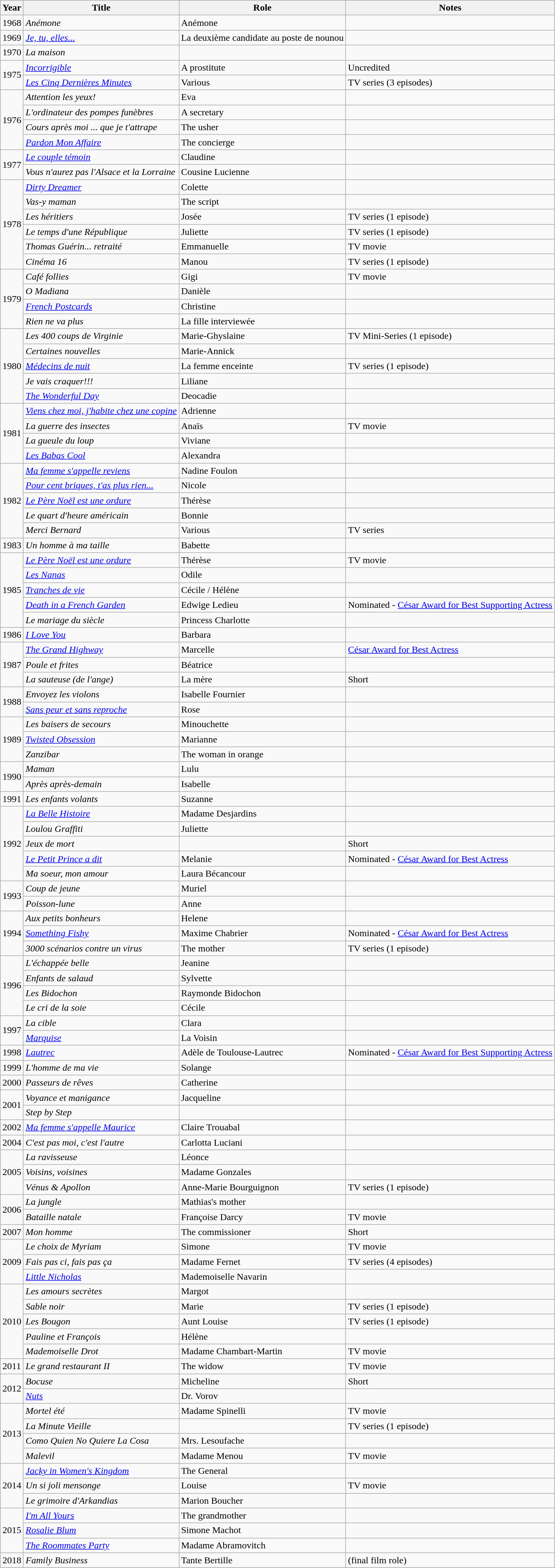<table class="wikitable sortable">
<tr>
<th>Year</th>
<th>Title</th>
<th>Role</th>
<th class="unsortable">Notes</th>
</tr>
<tr>
<td rowspan=1>1968</td>
<td><em>Anémone</em></td>
<td>Anémone</td>
<td></td>
</tr>
<tr>
<td rowspan=1>1969</td>
<td><em><a href='#'>Je, tu, elles...</a></em></td>
<td>La deuxième candidate au poste de nounou</td>
<td></td>
</tr>
<tr>
<td rowspan=1>1970</td>
<td><em>La maison</em></td>
<td></td>
<td></td>
</tr>
<tr>
<td rowspan=2>1975</td>
<td><em><a href='#'>Incorrigible</a></em></td>
<td>A prostitute</td>
<td>Uncredited</td>
</tr>
<tr>
<td><em><a href='#'>Les Cinq Dernières Minutes</a></em></td>
<td>Various</td>
<td>TV series (3 episodes)</td>
</tr>
<tr>
<td rowspan=4>1976</td>
<td><em>Attention les yeux!</em></td>
<td>Eva</td>
<td></td>
</tr>
<tr>
<td><em>L'ordinateur des pompes funèbres</em></td>
<td>A secretary</td>
<td></td>
</tr>
<tr>
<td><em>Cours après moi ... que je t'attrape</em></td>
<td>The usher</td>
<td></td>
</tr>
<tr>
<td><em><a href='#'>Pardon Mon Affaire</a></em></td>
<td>The concierge</td>
<td></td>
</tr>
<tr>
<td rowspan=2>1977</td>
<td><em><a href='#'>Le couple témoin</a></em></td>
<td>Claudine</td>
<td></td>
</tr>
<tr>
<td><em>Vous n'aurez pas l'Alsace et la Lorraine</em></td>
<td>Cousine Lucienne</td>
<td></td>
</tr>
<tr>
<td rowspan=6>1978</td>
<td><em><a href='#'>Dirty Dreamer</a></em></td>
<td>Colette</td>
<td></td>
</tr>
<tr>
<td><em>Vas-y maman</em></td>
<td>The script</td>
<td></td>
</tr>
<tr>
<td><em>Les héritiers</em></td>
<td>Josée</td>
<td>TV series (1 episode)</td>
</tr>
<tr>
<td><em>Le temps d'une République</em></td>
<td>Juliette</td>
<td>TV series (1 episode)</td>
</tr>
<tr>
<td><em>Thomas Guérin... retraité</em></td>
<td>Emmanuelle</td>
<td>TV movie</td>
</tr>
<tr>
<td><em>Cinéma 16</em></td>
<td>Manou</td>
<td>TV series (1 episode)</td>
</tr>
<tr>
<td rowspan=4>1979</td>
<td><em>Café follies</em></td>
<td>Gigi</td>
<td>TV movie</td>
</tr>
<tr>
<td><em>O Madiana</em></td>
<td>Danièle</td>
<td></td>
</tr>
<tr>
<td><em><a href='#'>French Postcards</a></em></td>
<td>Christine</td>
<td></td>
</tr>
<tr>
<td><em>Rien ne va plus</em></td>
<td>La fille interviewée</td>
<td></td>
</tr>
<tr>
<td rowspan=5>1980</td>
<td><em>Les 400 coups de Virginie</em></td>
<td>Marie-Ghyslaine</td>
<td>TV Mini-Series (1 episode)</td>
</tr>
<tr>
<td><em>Certaines nouvelles</em></td>
<td>Marie-Annick</td>
<td></td>
</tr>
<tr>
<td><em><a href='#'>Médecins de nuit</a></em></td>
<td>La femme enceinte</td>
<td>TV series (1 episode)</td>
</tr>
<tr>
<td><em>Je vais craquer!!!</em></td>
<td>Liliane</td>
<td></td>
</tr>
<tr>
<td><em><a href='#'>The Wonderful Day</a></em></td>
<td>Deocadie</td>
<td></td>
</tr>
<tr>
<td rowspan=4>1981</td>
<td><em><a href='#'>Viens chez moi, j'habite chez une copine</a></em></td>
<td>Adrienne</td>
<td></td>
</tr>
<tr>
<td><em>La guerre des insectes</em></td>
<td>Anaïs</td>
<td>TV movie</td>
</tr>
<tr>
<td><em>La gueule du loup</em></td>
<td>Viviane</td>
<td></td>
</tr>
<tr>
<td><em><a href='#'>Les Babas Cool</a></em></td>
<td>Alexandra</td>
<td></td>
</tr>
<tr>
<td rowspan=5>1982</td>
<td><em><a href='#'>Ma femme s'appelle reviens</a></em></td>
<td>Nadine Foulon</td>
<td></td>
</tr>
<tr>
<td><em><a href='#'>Pour cent briques, t'as plus rien...</a></em></td>
<td>Nicole</td>
<td></td>
</tr>
<tr>
<td><em><a href='#'>Le Père Noël est une ordure</a></em></td>
<td>Thérèse</td>
<td></td>
</tr>
<tr>
<td><em>Le quart d'heure américain</em></td>
<td>Bonnie</td>
<td></td>
</tr>
<tr>
<td><em>Merci Bernard</em></td>
<td>Various</td>
<td>TV series</td>
</tr>
<tr>
<td rowspan=1>1983</td>
<td><em>Un homme à ma taille</em></td>
<td>Babette</td>
<td></td>
</tr>
<tr>
<td rowspan=5>1985</td>
<td><em><a href='#'>Le Père Noël est une ordure</a></em></td>
<td>Thérèse</td>
<td>TV movie</td>
</tr>
<tr>
<td><em><a href='#'>Les Nanas</a></em></td>
<td>Odile</td>
<td></td>
</tr>
<tr>
<td><em><a href='#'>Tranches de vie</a></em></td>
<td>Cécile / Hélène</td>
<td></td>
</tr>
<tr>
<td><em><a href='#'>Death in a French Garden</a></em></td>
<td>Edwige Ledieu</td>
<td>Nominated - <a href='#'>César Award for Best Supporting Actress</a></td>
</tr>
<tr>
<td><em>Le mariage du siècle</em></td>
<td>Princess Charlotte</td>
<td></td>
</tr>
<tr>
<td rowspan=1>1986</td>
<td><em><a href='#'>I Love You</a></em></td>
<td>Barbara</td>
<td></td>
</tr>
<tr>
<td rowspan=3>1987</td>
<td><em><a href='#'>The Grand Highway</a></em></td>
<td>Marcelle</td>
<td><a href='#'>César Award for Best Actress</a></td>
</tr>
<tr>
<td><em>Poule et frites</em></td>
<td>Béatrice</td>
<td></td>
</tr>
<tr>
<td><em>La sauteuse (de l'ange)</em></td>
<td>La mère</td>
<td>Short</td>
</tr>
<tr>
<td rowspan=2>1988</td>
<td><em>Envoyez les violons</em></td>
<td>Isabelle Fournier</td>
<td></td>
</tr>
<tr>
<td><em><a href='#'>Sans peur et sans reproche</a></em></td>
<td>Rose</td>
<td></td>
</tr>
<tr>
<td rowspan=3>1989</td>
<td><em>Les baisers de secours</em></td>
<td>Minouchette</td>
<td></td>
</tr>
<tr>
<td><em><a href='#'>Twisted Obsession</a></em></td>
<td>Marianne</td>
<td></td>
</tr>
<tr>
<td><em>Zanzibar</em></td>
<td>The woman in orange</td>
<td></td>
</tr>
<tr>
<td rowspan=2>1990</td>
<td><em>Maman</em></td>
<td>Lulu</td>
<td></td>
</tr>
<tr>
<td><em>Après après-demain</em></td>
<td>Isabelle</td>
<td></td>
</tr>
<tr>
<td rowspan=1>1991</td>
<td><em>Les enfants volants</em></td>
<td>Suzanne</td>
<td></td>
</tr>
<tr>
<td rowspan=5>1992</td>
<td><em><a href='#'>La Belle Histoire</a></em></td>
<td>Madame Desjardins</td>
<td></td>
</tr>
<tr>
<td><em>Loulou Graffiti</em></td>
<td>Juliette</td>
<td></td>
</tr>
<tr>
<td><em>Jeux de mort</em></td>
<td></td>
<td>Short</td>
</tr>
<tr>
<td><em><a href='#'>Le Petit Prince a dit</a></em></td>
<td>Melanie</td>
<td>Nominated - <a href='#'>César Award for Best Actress</a></td>
</tr>
<tr>
<td><em>Ma soeur, mon amour</em></td>
<td>Laura Bécancour</td>
<td></td>
</tr>
<tr>
<td rowspan=2>1993</td>
<td><em>Coup de jeune</em></td>
<td>Muriel</td>
<td></td>
</tr>
<tr>
<td><em>Poisson-lune</em></td>
<td>Anne</td>
<td></td>
</tr>
<tr>
<td rowspan=3>1994</td>
<td><em>Aux petits bonheurs</em></td>
<td>Helene</td>
<td></td>
</tr>
<tr>
<td><em><a href='#'>Something Fishy</a></em></td>
<td>Maxime Chabrier</td>
<td>Nominated - <a href='#'>César Award for Best Actress</a></td>
</tr>
<tr>
<td><em>3000 scénarios contre un virus</em></td>
<td>The mother</td>
<td>TV series (1 episode)</td>
</tr>
<tr>
<td rowspan=4>1996</td>
<td><em>L'échappée belle</em></td>
<td>Jeanine</td>
<td></td>
</tr>
<tr>
<td><em>Enfants de salaud</em></td>
<td>Sylvette</td>
<td></td>
</tr>
<tr>
<td><em>Les Bidochon</em></td>
<td>Raymonde Bidochon</td>
<td></td>
</tr>
<tr>
<td><em>Le cri de la soie</em></td>
<td>Cécile</td>
<td></td>
</tr>
<tr>
<td rowspan=2>1997</td>
<td><em>La cible</em></td>
<td>Clara</td>
<td></td>
</tr>
<tr>
<td><em><a href='#'>Marquise</a></em></td>
<td>La Voisin</td>
<td></td>
</tr>
<tr>
<td rowspan=1>1998</td>
<td><em><a href='#'>Lautrec</a></em></td>
<td>Adèle de Toulouse-Lautrec</td>
<td>Nominated - <a href='#'>César Award for Best Supporting Actress</a></td>
</tr>
<tr>
<td rowspan=1>1999</td>
<td><em>L'homme de ma vie</em></td>
<td>Solange</td>
<td></td>
</tr>
<tr>
<td rowspan=1>2000</td>
<td><em>Passeurs de rêves</em></td>
<td>Catherine</td>
<td></td>
</tr>
<tr>
<td rowspan=2>2001</td>
<td><em>Voyance et manigance</em></td>
<td>Jacqueline</td>
<td></td>
</tr>
<tr>
<td><em>Step by Step</em></td>
<td></td>
<td></td>
</tr>
<tr>
<td rowspan=1>2002</td>
<td><em><a href='#'>Ma femme s'appelle Maurice</a></em></td>
<td>Claire Trouabal</td>
<td></td>
</tr>
<tr>
<td rowspan=1>2004</td>
<td><em>C'est pas moi, c'est l'autre</em></td>
<td>Carlotta Luciani</td>
<td></td>
</tr>
<tr>
<td rowspan=3>2005</td>
<td><em>La ravisseuse</em></td>
<td>Léonce</td>
<td></td>
</tr>
<tr>
<td><em>Voisins, voisines</em></td>
<td>Madame Gonzales</td>
<td></td>
</tr>
<tr>
<td><em>Vénus & Apollon</em></td>
<td>Anne-Marie Bourguignon</td>
<td>TV series (1 episode)</td>
</tr>
<tr>
<td rowspan=2>2006</td>
<td><em>La jungle</em></td>
<td>Mathias's mother</td>
<td></td>
</tr>
<tr>
<td><em>Bataille natale</em></td>
<td>Françoise Darcy</td>
<td>TV movie</td>
</tr>
<tr>
<td rowspan=1>2007</td>
<td><em>Mon homme</em></td>
<td>The commissioner</td>
<td>Short</td>
</tr>
<tr>
<td rowspan=3>2009</td>
<td><em>Le choix de Myriam</em></td>
<td>Simone</td>
<td>TV movie</td>
</tr>
<tr>
<td><em>Fais pas ci, fais pas ça</em></td>
<td>Madame Fernet</td>
<td>TV series (4 episodes)</td>
</tr>
<tr>
<td><em><a href='#'>Little Nicholas</a></em></td>
<td>Mademoiselle Navarin</td>
<td></td>
</tr>
<tr>
<td rowspan=5>2010</td>
<td><em>Les amours secrètes</em></td>
<td>Margot</td>
<td></td>
</tr>
<tr>
<td><em>Sable noir</em></td>
<td>Marie</td>
<td>TV series (1 episode)</td>
</tr>
<tr>
<td><em>Les Bougon</em></td>
<td>Aunt Louise</td>
<td>TV series (1 episode)</td>
</tr>
<tr>
<td><em>Pauline et François</em></td>
<td>Hélène</td>
<td></td>
</tr>
<tr>
<td><em>Mademoiselle Drot</em></td>
<td>Madame Chambart-Martin</td>
<td>TV movie</td>
</tr>
<tr>
<td rowspan=1>2011</td>
<td><em>Le grand restaurant II</em></td>
<td>The widow</td>
<td>TV movie</td>
</tr>
<tr>
<td rowspan=2>2012</td>
<td><em>Bocuse</em></td>
<td>Micheline</td>
<td>Short</td>
</tr>
<tr>
<td><em><a href='#'>Nuts</a></em></td>
<td>Dr. Vorov</td>
<td></td>
</tr>
<tr>
<td rowspan=4>2013</td>
<td><em>Mortel été</em></td>
<td>Madame Spinelli</td>
<td>TV movie</td>
</tr>
<tr>
<td><em>La Minute Vieille</em></td>
<td></td>
<td>TV series (1 episode)</td>
</tr>
<tr>
<td><em>Como Quien No Quiere La Cosa</em></td>
<td>Mrs. Lesoufache</td>
<td></td>
</tr>
<tr>
<td><em>Malevil</em></td>
<td>Madame Menou</td>
<td>TV movie</td>
</tr>
<tr>
<td rowspan=3>2014</td>
<td><em><a href='#'>Jacky in Women's Kingdom</a></em></td>
<td>The General</td>
<td></td>
</tr>
<tr>
<td><em>Un si joli mensonge</em></td>
<td>Louise</td>
<td>TV movie</td>
</tr>
<tr>
<td><em>Le grimoire d'Arkandias</em></td>
<td>Marion Boucher</td>
<td></td>
</tr>
<tr>
<td rowspan=3>2015</td>
<td><em><a href='#'>I'm All Yours</a></em></td>
<td>The grandmother</td>
<td></td>
</tr>
<tr>
<td><em><a href='#'>Rosalie Blum</a></em></td>
<td>Simone Machot</td>
<td></td>
</tr>
<tr>
<td><em><a href='#'>The Roommates Party</a></em></td>
<td>Madame Abramovitch</td>
<td></td>
</tr>
<tr>
<td rowspan=1>2018</td>
<td><em>Family Business</em></td>
<td>Tante Bertille</td>
<td>(final film role)</td>
</tr>
</table>
